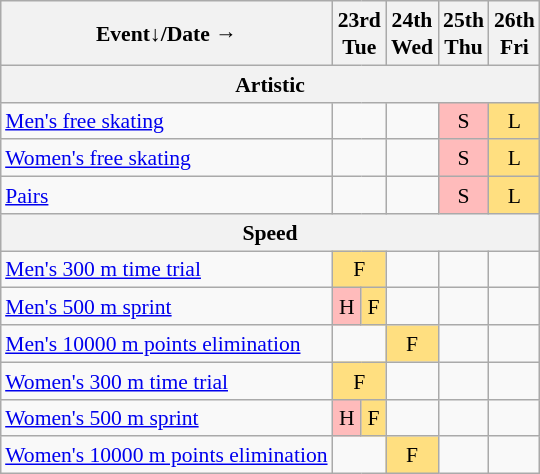<table class="wikitable" style="margin:0.5em auto; font-size:90%; line-height:1.25em; text-align:center">
<tr>
<th>Event↓/Date →</th>
<th colspan=2>23rd<br>Tue</th>
<th>24th<br>Wed</th>
<th>25th<br>Thu</th>
<th>26th<br>Fri</th>
</tr>
<tr>
<th colspan=6>Artistic</th>
</tr>
<tr>
<td align="left"><a href='#'>Men's free skating</a></td>
<td colspan=2></td>
<td></td>
<td bgcolor="#FFBBBB">S</td>
<td bgcolor="#FFDF80">L</td>
</tr>
<tr>
<td align="left"><a href='#'>Women's free skating</a></td>
<td colspan=2></td>
<td></td>
<td bgcolor="#FFBBBB">S</td>
<td bgcolor="#FFDF80">L</td>
</tr>
<tr>
<td align="left"><a href='#'>Pairs</a></td>
<td colspan=2></td>
<td></td>
<td bgcolor="#FFBBBB">S</td>
<td bgcolor="#FFDF80">L</td>
</tr>
<tr>
<th colspan=6>Speed</th>
</tr>
<tr>
<td align="left"><a href='#'>Men's 300 m time trial</a></td>
<td colspan=2 bgcolor="#FFDF80">F</td>
<td></td>
<td></td>
<td></td>
</tr>
<tr>
<td align="left"><a href='#'>Men's 500 m sprint</a></td>
<td bgcolor="#FFBBBB">H</td>
<td bgcolor="#FFDF80">F</td>
<td></td>
<td></td>
<td></td>
</tr>
<tr>
<td align="left"><a href='#'>Men's 10000 m points elimination</a></td>
<td colspan=2></td>
<td bgcolor="#FFDF80">F</td>
<td></td>
<td></td>
</tr>
<tr>
<td align="left"><a href='#'>Women's 300 m time trial</a></td>
<td colspan=2 bgcolor="#FFDF80">F</td>
<td></td>
<td></td>
<td></td>
</tr>
<tr>
<td align="left"><a href='#'>Women's 500 m sprint</a></td>
<td bgcolor="#FFBBBB">H</td>
<td bgcolor="#FFDF80">F</td>
<td></td>
<td></td>
<td></td>
</tr>
<tr>
<td align="left"><a href='#'>Women's 10000 m points elimination</a></td>
<td colspan=2></td>
<td bgcolor="#FFDF80">F</td>
<td></td>
<td></td>
</tr>
</table>
